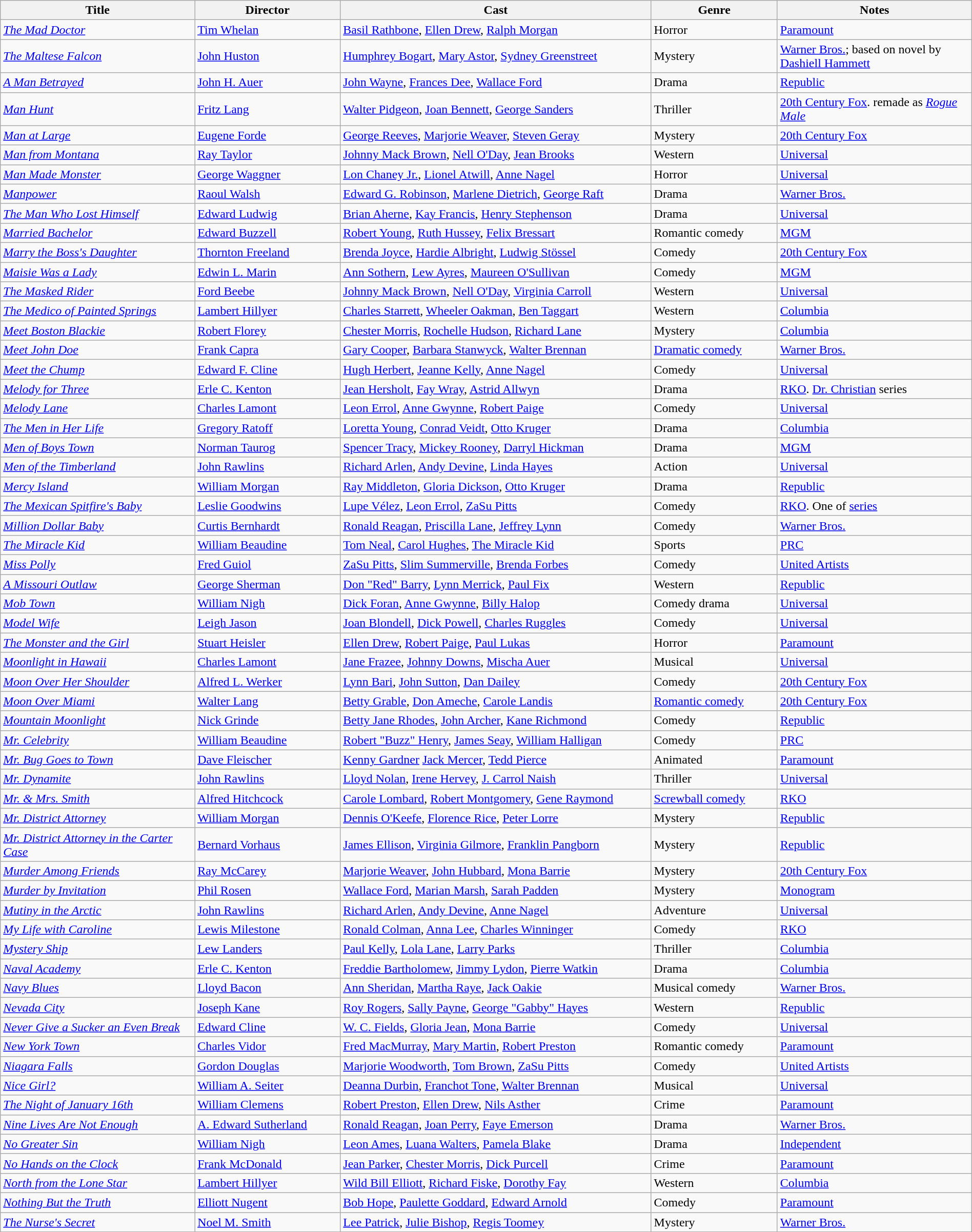<table class="wikitable" style="width:100%;">
<tr>
<th style="width:20%;">Title</th>
<th style="width:15%;">Director</th>
<th style="width:32%;">Cast</th>
<th style="width:13%;">Genre</th>
<th style="width:20%;">Notes</th>
</tr>
<tr>
<td><em><a href='#'>The Mad Doctor</a></em></td>
<td><a href='#'>Tim Whelan</a></td>
<td><a href='#'>Basil Rathbone</a>, <a href='#'>Ellen Drew</a>, <a href='#'>Ralph Morgan</a></td>
<td>Horror</td>
<td><a href='#'>Paramount</a></td>
</tr>
<tr>
<td><em><a href='#'>The Maltese Falcon</a></em></td>
<td><a href='#'>John Huston</a></td>
<td><a href='#'>Humphrey Bogart</a>, <a href='#'>Mary Astor</a>, <a href='#'>Sydney Greenstreet</a></td>
<td>Mystery</td>
<td><a href='#'>Warner Bros.</a>; based on novel by <a href='#'>Dashiell Hammett</a></td>
</tr>
<tr>
<td><em><a href='#'>A Man Betrayed</a></em></td>
<td><a href='#'>John H. Auer</a></td>
<td><a href='#'>John Wayne</a>, <a href='#'>Frances Dee</a>, <a href='#'>Wallace Ford</a></td>
<td>Drama</td>
<td><a href='#'>Republic</a></td>
</tr>
<tr>
<td><em><a href='#'>Man Hunt</a></em></td>
<td><a href='#'>Fritz Lang</a></td>
<td><a href='#'>Walter Pidgeon</a>, <a href='#'>Joan Bennett</a>, <a href='#'>George Sanders</a></td>
<td>Thriller</td>
<td><a href='#'>20th Century Fox</a>. remade as <em><a href='#'>Rogue Male</a></em></td>
</tr>
<tr>
<td><em><a href='#'>Man at Large</a></em></td>
<td><a href='#'>Eugene Forde</a></td>
<td><a href='#'>George Reeves</a>, <a href='#'>Marjorie Weaver</a>, <a href='#'>Steven Geray</a></td>
<td>Mystery</td>
<td><a href='#'>20th Century Fox</a></td>
</tr>
<tr>
<td><em><a href='#'>Man from Montana</a></em></td>
<td><a href='#'>Ray Taylor</a></td>
<td><a href='#'>Johnny Mack Brown</a>, <a href='#'>Nell O'Day</a>, <a href='#'>Jean Brooks</a></td>
<td>Western</td>
<td><a href='#'>Universal</a></td>
</tr>
<tr>
<td><em><a href='#'>Man Made Monster</a></em></td>
<td><a href='#'>George Waggner</a></td>
<td><a href='#'>Lon Chaney Jr.</a>, <a href='#'>Lionel Atwill</a>, <a href='#'>Anne Nagel</a></td>
<td>Horror</td>
<td><a href='#'>Universal</a></td>
</tr>
<tr>
<td><em><a href='#'>Manpower</a></em></td>
<td><a href='#'>Raoul Walsh</a></td>
<td><a href='#'>Edward G. Robinson</a>, <a href='#'>Marlene Dietrich</a>, <a href='#'>George Raft</a></td>
<td>Drama</td>
<td><a href='#'>Warner Bros.</a></td>
</tr>
<tr>
<td><em><a href='#'>The Man Who Lost Himself</a></em></td>
<td><a href='#'>Edward Ludwig</a></td>
<td><a href='#'>Brian Aherne</a>, <a href='#'>Kay Francis</a>, <a href='#'>Henry Stephenson</a></td>
<td>Drama</td>
<td><a href='#'>Universal</a></td>
</tr>
<tr>
<td><em><a href='#'>Married Bachelor</a></em></td>
<td><a href='#'>Edward Buzzell</a></td>
<td><a href='#'>Robert Young</a>, <a href='#'>Ruth Hussey</a>, <a href='#'>Felix Bressart</a></td>
<td>Romantic comedy</td>
<td><a href='#'>MGM</a></td>
</tr>
<tr>
<td><em><a href='#'>Marry the Boss's Daughter</a></em></td>
<td><a href='#'>Thornton Freeland</a></td>
<td><a href='#'>Brenda Joyce</a>, <a href='#'>Hardie Albright</a>, <a href='#'>Ludwig Stössel</a></td>
<td>Comedy</td>
<td><a href='#'>20th Century Fox</a></td>
</tr>
<tr>
<td><em><a href='#'>Maisie Was a Lady</a></em></td>
<td><a href='#'>Edwin L. Marin</a></td>
<td><a href='#'>Ann Sothern</a>, <a href='#'>Lew Ayres</a>, <a href='#'>Maureen O'Sullivan</a></td>
<td>Comedy</td>
<td><a href='#'>MGM</a></td>
</tr>
<tr>
<td><em><a href='#'>The Masked Rider</a></em></td>
<td><a href='#'>Ford Beebe</a></td>
<td><a href='#'>Johnny Mack Brown</a>, <a href='#'>Nell O'Day</a>, <a href='#'>Virginia Carroll</a></td>
<td>Western</td>
<td><a href='#'>Universal</a></td>
</tr>
<tr>
<td><em><a href='#'>The Medico of Painted Springs</a></em></td>
<td><a href='#'>Lambert Hillyer</a></td>
<td><a href='#'>Charles Starrett</a>, <a href='#'>Wheeler Oakman</a>, <a href='#'>Ben Taggart</a></td>
<td>Western</td>
<td><a href='#'>Columbia</a></td>
</tr>
<tr>
<td><em><a href='#'>Meet Boston Blackie</a></em></td>
<td><a href='#'>Robert Florey</a></td>
<td><a href='#'>Chester Morris</a>, <a href='#'>Rochelle Hudson</a>, <a href='#'>Richard Lane</a></td>
<td>Mystery</td>
<td><a href='#'>Columbia</a></td>
</tr>
<tr>
<td><em><a href='#'>Meet John Doe</a></em></td>
<td><a href='#'>Frank Capra</a></td>
<td><a href='#'>Gary Cooper</a>, <a href='#'>Barbara Stanwyck</a>, <a href='#'>Walter Brennan</a></td>
<td><a href='#'>Dramatic comedy</a></td>
<td><a href='#'>Warner Bros.</a></td>
</tr>
<tr>
<td><em><a href='#'>Meet the Chump</a></em></td>
<td><a href='#'>Edward F. Cline</a></td>
<td><a href='#'>Hugh Herbert</a>, <a href='#'>Jeanne Kelly</a>, <a href='#'>Anne Nagel</a></td>
<td>Comedy</td>
<td><a href='#'>Universal</a></td>
</tr>
<tr>
<td><em><a href='#'>Melody for Three</a></em></td>
<td><a href='#'>Erle C. Kenton</a></td>
<td><a href='#'>Jean Hersholt</a>, <a href='#'>Fay Wray</a>, <a href='#'>Astrid Allwyn</a></td>
<td>Drama</td>
<td><a href='#'>RKO</a>. <a href='#'>Dr. Christian</a> series</td>
</tr>
<tr>
<td><em><a href='#'>Melody Lane</a></em></td>
<td><a href='#'>Charles Lamont</a></td>
<td><a href='#'>Leon Errol</a>, <a href='#'>Anne Gwynne</a>, <a href='#'>Robert Paige</a></td>
<td>Comedy</td>
<td><a href='#'>Universal</a></td>
</tr>
<tr>
<td><em><a href='#'>The Men in Her Life</a></em></td>
<td><a href='#'>Gregory Ratoff</a></td>
<td><a href='#'>Loretta Young</a>, <a href='#'>Conrad Veidt</a>, <a href='#'>Otto Kruger</a></td>
<td>Drama</td>
<td><a href='#'>Columbia</a></td>
</tr>
<tr>
<td><em><a href='#'>Men of Boys Town</a></em></td>
<td><a href='#'>Norman Taurog</a></td>
<td><a href='#'>Spencer Tracy</a>, <a href='#'>Mickey Rooney</a>, <a href='#'>Darryl Hickman</a></td>
<td>Drama</td>
<td><a href='#'>MGM</a></td>
</tr>
<tr>
<td><em><a href='#'>Men of the Timberland</a></em></td>
<td><a href='#'>John Rawlins</a></td>
<td><a href='#'>Richard Arlen</a>, <a href='#'>Andy Devine</a>, <a href='#'>Linda Hayes</a></td>
<td>Action</td>
<td><a href='#'>Universal</a></td>
</tr>
<tr>
<td><em><a href='#'>Mercy Island</a></em></td>
<td><a href='#'>William Morgan</a></td>
<td><a href='#'>Ray Middleton</a>, <a href='#'>Gloria Dickson</a>, <a href='#'>Otto Kruger</a></td>
<td>Drama</td>
<td><a href='#'>Republic</a></td>
</tr>
<tr>
<td><em><a href='#'>The Mexican Spitfire's Baby</a></em></td>
<td><a href='#'>Leslie Goodwins</a></td>
<td><a href='#'>Lupe Vélez</a>, <a href='#'>Leon Errol</a>, <a href='#'>ZaSu Pitts</a></td>
<td>Comedy</td>
<td><a href='#'>RKO</a>. One of <a href='#'>series</a></td>
</tr>
<tr>
<td><em><a href='#'>Million Dollar Baby</a></em></td>
<td><a href='#'>Curtis Bernhardt</a></td>
<td><a href='#'>Ronald Reagan</a>, <a href='#'>Priscilla Lane</a>, <a href='#'>Jeffrey Lynn</a></td>
<td>Comedy</td>
<td><a href='#'>Warner Bros.</a></td>
</tr>
<tr>
<td><em><a href='#'>The Miracle Kid</a></em></td>
<td><a href='#'>William Beaudine</a></td>
<td><a href='#'>Tom Neal</a>, <a href='#'>Carol Hughes</a>, <a href='#'>The Miracle Kid</a></td>
<td>Sports</td>
<td><a href='#'>PRC</a></td>
</tr>
<tr>
<td><em><a href='#'>Miss Polly</a></em></td>
<td><a href='#'>Fred Guiol</a></td>
<td><a href='#'>ZaSu Pitts</a>, <a href='#'>Slim Summerville</a>, <a href='#'>Brenda Forbes</a></td>
<td>Comedy</td>
<td><a href='#'>United Artists</a></td>
</tr>
<tr>
<td><em><a href='#'>A Missouri Outlaw</a></em></td>
<td><a href='#'>George Sherman</a></td>
<td><a href='#'>Don "Red" Barry</a>, <a href='#'>Lynn Merrick</a>, <a href='#'>Paul Fix</a></td>
<td>Western</td>
<td><a href='#'>Republic</a></td>
</tr>
<tr>
<td><em><a href='#'>Mob Town</a></em></td>
<td><a href='#'>William Nigh</a></td>
<td><a href='#'>Dick Foran</a>, <a href='#'>Anne Gwynne</a>, <a href='#'>Billy Halop</a></td>
<td>Comedy drama</td>
<td><a href='#'>Universal</a></td>
</tr>
<tr>
<td><em><a href='#'>Model Wife</a></em></td>
<td><a href='#'>Leigh Jason</a></td>
<td><a href='#'>Joan Blondell</a>, <a href='#'>Dick Powell</a>, <a href='#'>Charles Ruggles</a></td>
<td>Comedy</td>
<td><a href='#'>Universal</a></td>
</tr>
<tr>
<td><em><a href='#'>The Monster and the Girl</a></em></td>
<td><a href='#'>Stuart Heisler</a></td>
<td><a href='#'>Ellen Drew</a>, <a href='#'>Robert Paige</a>, <a href='#'>Paul Lukas</a></td>
<td>Horror</td>
<td><a href='#'>Paramount</a></td>
</tr>
<tr>
<td><em><a href='#'>Moonlight in Hawaii</a></em></td>
<td><a href='#'>Charles Lamont</a></td>
<td><a href='#'>Jane Frazee</a>, <a href='#'>Johnny Downs</a>, <a href='#'>Mischa Auer</a></td>
<td>Musical</td>
<td><a href='#'>Universal</a></td>
</tr>
<tr>
<td><em><a href='#'>Moon Over Her Shoulder</a></em></td>
<td><a href='#'>Alfred L. Werker</a></td>
<td><a href='#'>Lynn Bari</a>, <a href='#'>John Sutton</a>, <a href='#'>Dan Dailey</a></td>
<td>Comedy</td>
<td><a href='#'>20th Century Fox</a></td>
</tr>
<tr>
<td><em><a href='#'>Moon Over Miami</a></em></td>
<td><a href='#'>Walter Lang</a></td>
<td><a href='#'>Betty Grable</a>, <a href='#'>Don Ameche</a>, <a href='#'>Carole Landis</a></td>
<td><a href='#'>Romantic comedy</a></td>
<td><a href='#'>20th Century Fox</a></td>
</tr>
<tr>
<td><em><a href='#'>Mountain Moonlight</a></em></td>
<td><a href='#'>Nick Grinde</a></td>
<td><a href='#'>Betty Jane Rhodes</a>, <a href='#'>John Archer</a>, <a href='#'>Kane Richmond</a></td>
<td>Comedy</td>
<td><a href='#'>Republic</a></td>
</tr>
<tr>
<td><em><a href='#'>Mr. Celebrity</a></em></td>
<td><a href='#'>William Beaudine</a></td>
<td><a href='#'>Robert "Buzz" Henry</a>, <a href='#'>James Seay</a>, <a href='#'>William Halligan</a></td>
<td>Comedy</td>
<td><a href='#'>PRC</a></td>
</tr>
<tr>
<td><em><a href='#'>Mr. Bug Goes to Town</a></em></td>
<td><a href='#'>Dave Fleischer</a></td>
<td><a href='#'>Kenny Gardner</a> <a href='#'>Jack Mercer</a>, <a href='#'>Tedd Pierce</a></td>
<td>Animated</td>
<td><a href='#'>Paramount</a></td>
</tr>
<tr>
<td><em><a href='#'>Mr. Dynamite</a></em></td>
<td><a href='#'>John Rawlins</a></td>
<td><a href='#'>Lloyd Nolan</a>, <a href='#'>Irene Hervey</a>, <a href='#'>J. Carrol Naish</a></td>
<td>Thriller</td>
<td><a href='#'>Universal</a></td>
</tr>
<tr>
<td><em><a href='#'>Mr. & Mrs. Smith</a></em></td>
<td><a href='#'>Alfred Hitchcock</a></td>
<td><a href='#'>Carole Lombard</a>, <a href='#'>Robert Montgomery</a>, <a href='#'>Gene Raymond</a></td>
<td><a href='#'>Screwball comedy</a></td>
<td><a href='#'>RKO</a></td>
</tr>
<tr>
<td><em><a href='#'>Mr. District Attorney</a></em></td>
<td><a href='#'>William Morgan</a></td>
<td><a href='#'>Dennis O'Keefe</a>, <a href='#'>Florence Rice</a>, <a href='#'>Peter Lorre</a></td>
<td>Mystery</td>
<td><a href='#'>Republic</a></td>
</tr>
<tr>
<td><em><a href='#'>Mr. District Attorney in the Carter Case</a></em></td>
<td><a href='#'>Bernard Vorhaus</a></td>
<td><a href='#'>James Ellison</a>, <a href='#'>Virginia Gilmore</a>, <a href='#'>Franklin Pangborn</a></td>
<td>Mystery</td>
<td><a href='#'>Republic</a></td>
</tr>
<tr>
<td><em><a href='#'>Murder Among Friends</a></em></td>
<td><a href='#'>Ray McCarey</a></td>
<td><a href='#'>Marjorie Weaver</a>, <a href='#'>John Hubbard</a>, <a href='#'>Mona Barrie</a></td>
<td>Mystery</td>
<td><a href='#'>20th Century Fox</a></td>
</tr>
<tr>
<td><em><a href='#'>Murder by Invitation</a></em></td>
<td><a href='#'>Phil Rosen</a></td>
<td><a href='#'>Wallace Ford</a>, <a href='#'>Marian Marsh</a>, <a href='#'>Sarah Padden</a></td>
<td>Mystery</td>
<td><a href='#'>Monogram</a></td>
</tr>
<tr>
<td><em><a href='#'>Mutiny in the Arctic</a></em></td>
<td><a href='#'>John Rawlins</a></td>
<td><a href='#'>Richard Arlen</a>, <a href='#'>Andy Devine</a>, <a href='#'>Anne Nagel</a></td>
<td>Adventure</td>
<td><a href='#'>Universal</a></td>
</tr>
<tr>
<td><em><a href='#'>My Life with Caroline</a></em></td>
<td><a href='#'>Lewis Milestone</a></td>
<td><a href='#'>Ronald Colman</a>, <a href='#'>Anna Lee</a>, <a href='#'>Charles Winninger</a></td>
<td>Comedy</td>
<td><a href='#'>RKO</a></td>
</tr>
<tr>
<td><em><a href='#'>Mystery Ship</a></em></td>
<td><a href='#'>Lew Landers</a></td>
<td><a href='#'>Paul Kelly</a>, <a href='#'>Lola Lane</a>, <a href='#'>Larry Parks</a></td>
<td>Thriller</td>
<td><a href='#'>Columbia</a></td>
</tr>
<tr>
<td><em><a href='#'>Naval Academy</a></em></td>
<td><a href='#'>Erle C. Kenton</a></td>
<td><a href='#'>Freddie Bartholomew</a>, <a href='#'>Jimmy Lydon</a>, <a href='#'>Pierre Watkin</a></td>
<td>Drama</td>
<td><a href='#'>Columbia</a></td>
</tr>
<tr>
<td><em><a href='#'>Navy Blues</a></em></td>
<td><a href='#'>Lloyd Bacon</a></td>
<td><a href='#'>Ann Sheridan</a>, <a href='#'>Martha Raye</a>, <a href='#'>Jack Oakie</a></td>
<td>Musical comedy</td>
<td><a href='#'>Warner Bros.</a></td>
</tr>
<tr>
<td><em><a href='#'>Nevada City</a></em></td>
<td><a href='#'>Joseph Kane</a></td>
<td><a href='#'>Roy Rogers</a>, <a href='#'>Sally Payne</a>, <a href='#'>George "Gabby" Hayes</a></td>
<td>Western</td>
<td><a href='#'>Republic</a></td>
</tr>
<tr>
<td><em><a href='#'>Never Give a Sucker an Even Break</a></em></td>
<td><a href='#'>Edward Cline</a></td>
<td><a href='#'>W. C. Fields</a>, <a href='#'>Gloria Jean</a>, <a href='#'>Mona Barrie</a></td>
<td>Comedy</td>
<td><a href='#'>Universal</a></td>
</tr>
<tr>
<td><em><a href='#'>New York Town</a></em></td>
<td><a href='#'>Charles Vidor</a></td>
<td><a href='#'>Fred MacMurray</a>, <a href='#'>Mary Martin</a>, <a href='#'>Robert Preston</a></td>
<td>Romantic comedy</td>
<td><a href='#'>Paramount</a></td>
</tr>
<tr>
<td><em><a href='#'>Niagara Falls</a></em></td>
<td><a href='#'>Gordon Douglas</a></td>
<td><a href='#'>Marjorie Woodworth</a>, <a href='#'>Tom Brown</a>, <a href='#'>ZaSu Pitts</a></td>
<td>Comedy</td>
<td><a href='#'>United Artists</a></td>
</tr>
<tr>
<td><em><a href='#'>Nice Girl?</a></em></td>
<td><a href='#'>William A. Seiter</a></td>
<td><a href='#'>Deanna Durbin</a>, <a href='#'>Franchot Tone</a>, <a href='#'>Walter Brennan</a></td>
<td>Musical</td>
<td><a href='#'>Universal</a></td>
</tr>
<tr>
<td><em><a href='#'>The Night of January 16th</a></em></td>
<td><a href='#'>William Clemens</a></td>
<td><a href='#'>Robert Preston</a>, <a href='#'>Ellen Drew</a>, <a href='#'>Nils Asther</a></td>
<td>Crime</td>
<td><a href='#'>Paramount</a></td>
</tr>
<tr>
<td><em><a href='#'>Nine Lives Are Not Enough</a></em></td>
<td><a href='#'>A. Edward Sutherland</a></td>
<td><a href='#'>Ronald Reagan</a>, <a href='#'>Joan Perry</a>, <a href='#'>Faye Emerson</a></td>
<td>Drama</td>
<td><a href='#'>Warner Bros.</a></td>
</tr>
<tr>
<td><em><a href='#'>No Greater Sin</a></em></td>
<td><a href='#'>William Nigh</a></td>
<td><a href='#'>Leon Ames</a>, <a href='#'>Luana Walters</a>, <a href='#'>Pamela Blake</a></td>
<td>Drama</td>
<td><a href='#'>Independent</a></td>
</tr>
<tr>
<td><em><a href='#'>No Hands on the Clock</a></em></td>
<td><a href='#'>Frank McDonald</a></td>
<td><a href='#'>Jean Parker</a>, <a href='#'>Chester Morris</a>, <a href='#'>Dick Purcell</a></td>
<td>Crime</td>
<td><a href='#'>Paramount</a></td>
</tr>
<tr>
<td><em><a href='#'>North from the Lone Star</a></em></td>
<td><a href='#'>Lambert Hillyer</a></td>
<td><a href='#'>Wild Bill Elliott</a>, <a href='#'>Richard Fiske</a>, <a href='#'>Dorothy Fay</a></td>
<td>Western</td>
<td><a href='#'>Columbia</a></td>
</tr>
<tr>
<td><em><a href='#'>Nothing But the Truth</a></em></td>
<td><a href='#'>Elliott Nugent</a></td>
<td><a href='#'>Bob Hope</a>, <a href='#'>Paulette Goddard</a>, <a href='#'>Edward Arnold</a></td>
<td>Comedy</td>
<td><a href='#'>Paramount</a></td>
</tr>
<tr>
<td><em><a href='#'>The Nurse's Secret</a></em></td>
<td><a href='#'>Noel M. Smith</a></td>
<td><a href='#'>Lee Patrick</a>, <a href='#'>Julie Bishop</a>, <a href='#'>Regis Toomey</a></td>
<td>Mystery</td>
<td><a href='#'>Warner Bros.</a></td>
</tr>
<tr>
</tr>
</table>
